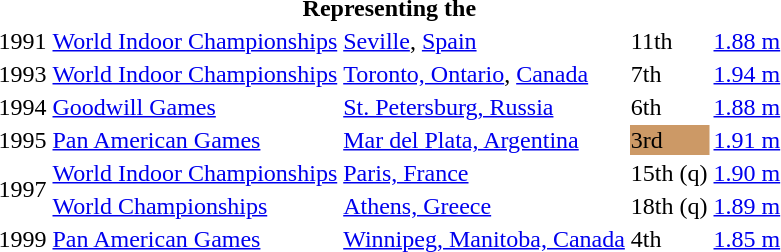<table>
<tr>
<th colspan="6">Representing the </th>
</tr>
<tr>
<td>1991</td>
<td><a href='#'>World Indoor Championships</a></td>
<td><a href='#'>Seville</a>, <a href='#'>Spain</a></td>
<td>11th</td>
<td><a href='#'>1.88 m</a></td>
</tr>
<tr>
<td>1993</td>
<td><a href='#'>World Indoor Championships</a></td>
<td><a href='#'>Toronto, Ontario</a>, <a href='#'>Canada</a></td>
<td>7th</td>
<td><a href='#'>1.94 m</a></td>
</tr>
<tr>
<td>1994</td>
<td><a href='#'>Goodwill Games</a></td>
<td><a href='#'>St. Petersburg, Russia</a></td>
<td>6th</td>
<td><a href='#'>1.88 m</a></td>
</tr>
<tr>
<td>1995</td>
<td><a href='#'>Pan American Games</a></td>
<td><a href='#'>Mar del Plata, Argentina</a></td>
<td bgcolor=cc9966>3rd</td>
<td><a href='#'>1.91 m</a></td>
</tr>
<tr>
<td rowspan=2>1997</td>
<td><a href='#'>World Indoor Championships</a></td>
<td><a href='#'>Paris, France</a></td>
<td>15th (q)</td>
<td><a href='#'>1.90 m</a></td>
</tr>
<tr>
<td><a href='#'>World Championships</a></td>
<td><a href='#'>Athens, Greece</a></td>
<td>18th (q)</td>
<td><a href='#'>1.89 m</a></td>
</tr>
<tr>
<td>1999</td>
<td><a href='#'>Pan American Games</a></td>
<td><a href='#'>Winnipeg, Manitoba, Canada</a></td>
<td>4th</td>
<td><a href='#'>1.85 m</a></td>
</tr>
</table>
